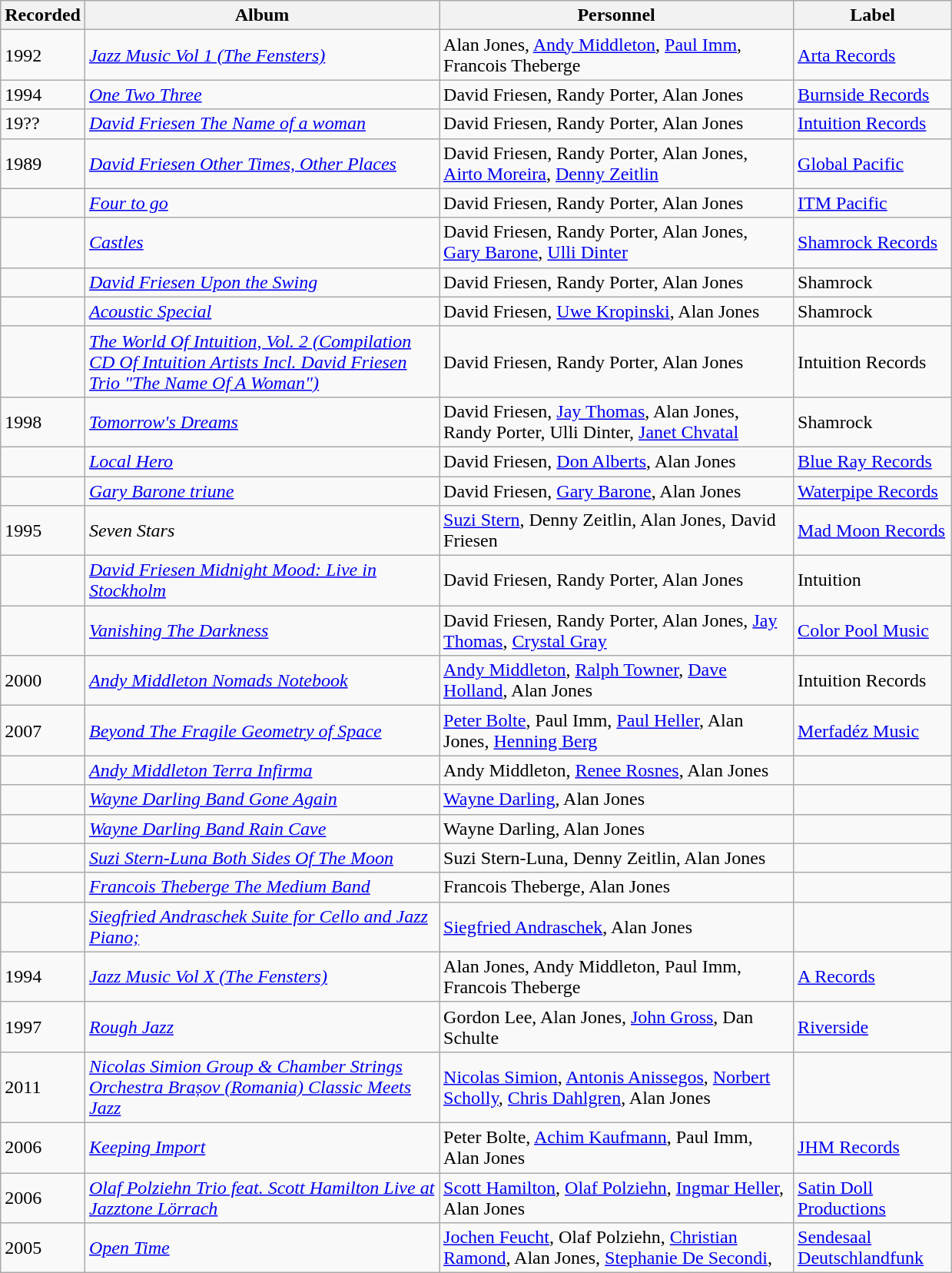<table class="wikitable sortable">
<tr>
<th style="vertical-align:bottom; text-align:center; width:5px;">Recorded</th>
<th valign="bottom" style="text-align:center; width:300px;">Album</th>
<th style="vertical-align:bottom; text-align:center; width:300px;">Personnel</th>
<th style="vertical-align:bottom; text-align:center; width:130px;">Label</th>
</tr>
<tr>
<td>1992</td>
<td><em><a href='#'>Jazz Music Vol 1 (The Fensters)</a></em></td>
<td>Alan Jones, <a href='#'>Andy Middleton</a>, <a href='#'>Paul Imm</a>, Francois Theberge</td>
<td><a href='#'>Arta Records</a></td>
</tr>
<tr>
<td>1994</td>
<td><em><a href='#'>One Two Three</a></em></td>
<td>David Friesen, Randy Porter, Alan Jones</td>
<td><a href='#'>Burnside Records</a></td>
</tr>
<tr>
<td>19??</td>
<td><em><a href='#'>David Friesen The Name of a woman</a></em></td>
<td>David Friesen, Randy Porter, Alan Jones</td>
<td><a href='#'>Intuition Records</a></td>
</tr>
<tr>
<td>1989</td>
<td><em><a href='#'>David Friesen Other Times, Other Places</a></em></td>
<td>David Friesen, Randy Porter, Alan Jones, <a href='#'>Airto Moreira</a>, <a href='#'>Denny Zeitlin</a></td>
<td><a href='#'>Global Pacific</a></td>
</tr>
<tr>
<td></td>
<td><em><a href='#'>Four to go</a></em></td>
<td>David Friesen, Randy Porter, Alan Jones</td>
<td><a href='#'>ITM Pacific</a></td>
</tr>
<tr>
<td></td>
<td><em><a href='#'>Castles</a></em></td>
<td>David Friesen, Randy Porter, Alan Jones, <a href='#'>Gary Barone</a>, <a href='#'>Ulli Dinter</a></td>
<td><a href='#'>Shamrock Records</a></td>
</tr>
<tr>
<td></td>
<td><em><a href='#'>David Friesen Upon the Swing</a></em></td>
<td>David Friesen, Randy Porter, Alan Jones</td>
<td>Shamrock</td>
</tr>
<tr>
<td></td>
<td><em><a href='#'>Acoustic Special</a></em></td>
<td>David Friesen, <a href='#'>Uwe Kropinski</a>, Alan Jones</td>
<td>Shamrock</td>
</tr>
<tr>
<td></td>
<td><em><a href='#'>The World Of Intuition, Vol. 2 (Compilation CD Of Intuition Artists Incl. David Friesen Trio "The Name Of A Woman")</a></em></td>
<td>David Friesen, Randy Porter, Alan Jones</td>
<td>Intuition Records</td>
</tr>
<tr>
<td>1998</td>
<td><em><a href='#'>Tomorrow's Dreams</a></em></td>
<td>David Friesen, <a href='#'>Jay Thomas</a>, Alan Jones, Randy Porter, Ulli Dinter, <a href='#'>Janet Chvatal</a></td>
<td>Shamrock</td>
</tr>
<tr>
<td></td>
<td><em><a href='#'>Local Hero</a></em></td>
<td>David Friesen, <a href='#'>Don Alberts</a>, Alan Jones</td>
<td><a href='#'>Blue Ray Records</a></td>
</tr>
<tr>
<td></td>
<td><em><a href='#'>Gary Barone triune</a></em></td>
<td>David Friesen, <a href='#'>Gary Barone</a>, Alan Jones</td>
<td><a href='#'>Waterpipe Records</a></td>
</tr>
<tr>
<td>1995</td>
<td><em>Seven Stars</em></td>
<td><a href='#'>Suzi Stern</a>, Denny Zeitlin, Alan Jones, David Friesen</td>
<td><a href='#'>Mad Moon Records</a></td>
</tr>
<tr>
<td></td>
<td><em><a href='#'>David Friesen Midnight Mood: Live in Stockholm</a></em></td>
<td>David Friesen, Randy Porter, Alan Jones</td>
<td>Intuition</td>
</tr>
<tr>
<td></td>
<td><em><a href='#'>Vanishing The Darkness</a></em></td>
<td>David Friesen, Randy Porter, Alan Jones, <a href='#'>Jay Thomas</a>, <a href='#'>Crystal Gray</a></td>
<td><a href='#'>Color Pool Music</a></td>
</tr>
<tr>
<td>2000</td>
<td><em><a href='#'>Andy Middleton Nomads Notebook</a></em></td>
<td><a href='#'>Andy Middleton</a>, <a href='#'>Ralph Towner</a>, <a href='#'>Dave Holland</a>, Alan Jones</td>
<td>Intuition Records</td>
</tr>
<tr>
<td>2007</td>
<td><em><a href='#'>Beyond The Fragile Geometry of Space</a></em></td>
<td><a href='#'>Peter Bolte</a>, Paul Imm, <a href='#'>Paul Heller</a>, Alan Jones, <a href='#'>Henning Berg</a></td>
<td><a href='#'>Merfadéz Music</a></td>
</tr>
<tr>
<td></td>
<td><em><a href='#'>Andy Middleton Terra Infirma</a></em></td>
<td>Andy Middleton, <a href='#'>Renee Rosnes</a>, Alan Jones</td>
<td></td>
</tr>
<tr>
<td></td>
<td><em><a href='#'>Wayne Darling Band Gone Again</a></em></td>
<td><a href='#'>Wayne Darling</a>, Alan Jones</td>
<td></td>
</tr>
<tr>
<td></td>
<td><em><a href='#'>Wayne Darling Band Rain Cave</a></em></td>
<td>Wayne Darling, Alan Jones</td>
<td></td>
</tr>
<tr>
<td></td>
<td><em><a href='#'>Suzi Stern-Luna Both Sides Of The Moon</a></em></td>
<td>Suzi Stern-Luna, Denny Zeitlin, Alan Jones</td>
<td></td>
</tr>
<tr>
<td></td>
<td><em><a href='#'>Francois Theberge The Medium Band</a></em></td>
<td>Francois Theberge, Alan Jones</td>
<td></td>
</tr>
<tr>
<td></td>
<td><em><a href='#'>Siegfried Andraschek Suite for Cello and Jazz Piano;</a></em></td>
<td><a href='#'>Siegfried Andraschek</a>, Alan Jones</td>
<td></td>
</tr>
<tr>
<td>1994</td>
<td><em><a href='#'>Jazz Music Vol X (The Fensters)</a></em></td>
<td>Alan Jones, Andy Middleton, Paul Imm, Francois Theberge</td>
<td><a href='#'>A Records</a></td>
</tr>
<tr>
<td>1997</td>
<td><em><a href='#'>Rough Jazz</a></em></td>
<td>Gordon Lee, Alan Jones, <a href='#'>John Gross</a>, Dan Schulte</td>
<td><a href='#'>Riverside</a></td>
</tr>
<tr>
<td>2011</td>
<td><em><a href='#'>Nicolas Simion Group & Chamber Strings Orchestra Brașov (Romania) Classic Meets Jazz</a></em></td>
<td><a href='#'>Nicolas Simion</a>, <a href='#'>Antonis Anissegos</a>, <a href='#'>Norbert Scholly</a>, <a href='#'>Chris Dahlgren</a>, Alan Jones</td>
<td></td>
</tr>
<tr>
<td>2006</td>
<td><em><a href='#'>Keeping Import</a></em></td>
<td>Peter Bolte, <a href='#'>Achim Kaufmann</a>, Paul Imm, Alan Jones</td>
<td><a href='#'>JHM Records</a></td>
</tr>
<tr>
<td>2006</td>
<td><em><a href='#'>Olaf Polziehn Trio feat. Scott Hamilton Live at Jazztone Lörrach</a></em></td>
<td><a href='#'>Scott Hamilton</a>, <a href='#'>Olaf Polziehn</a>, <a href='#'>Ingmar Heller</a>, Alan Jones</td>
<td><a href='#'>Satin Doll Productions</a></td>
</tr>
<tr>
<td>2005</td>
<td><em><a href='#'>Open Time</a></em></td>
<td><a href='#'>Jochen Feucht</a>, Olaf Polziehn, <a href='#'>Christian Ramond</a>, Alan Jones, <a href='#'>Stephanie De Secondi</a>,</td>
<td><a href='#'>Sendesaal Deutschlandfunk</a></td>
</tr>
</table>
